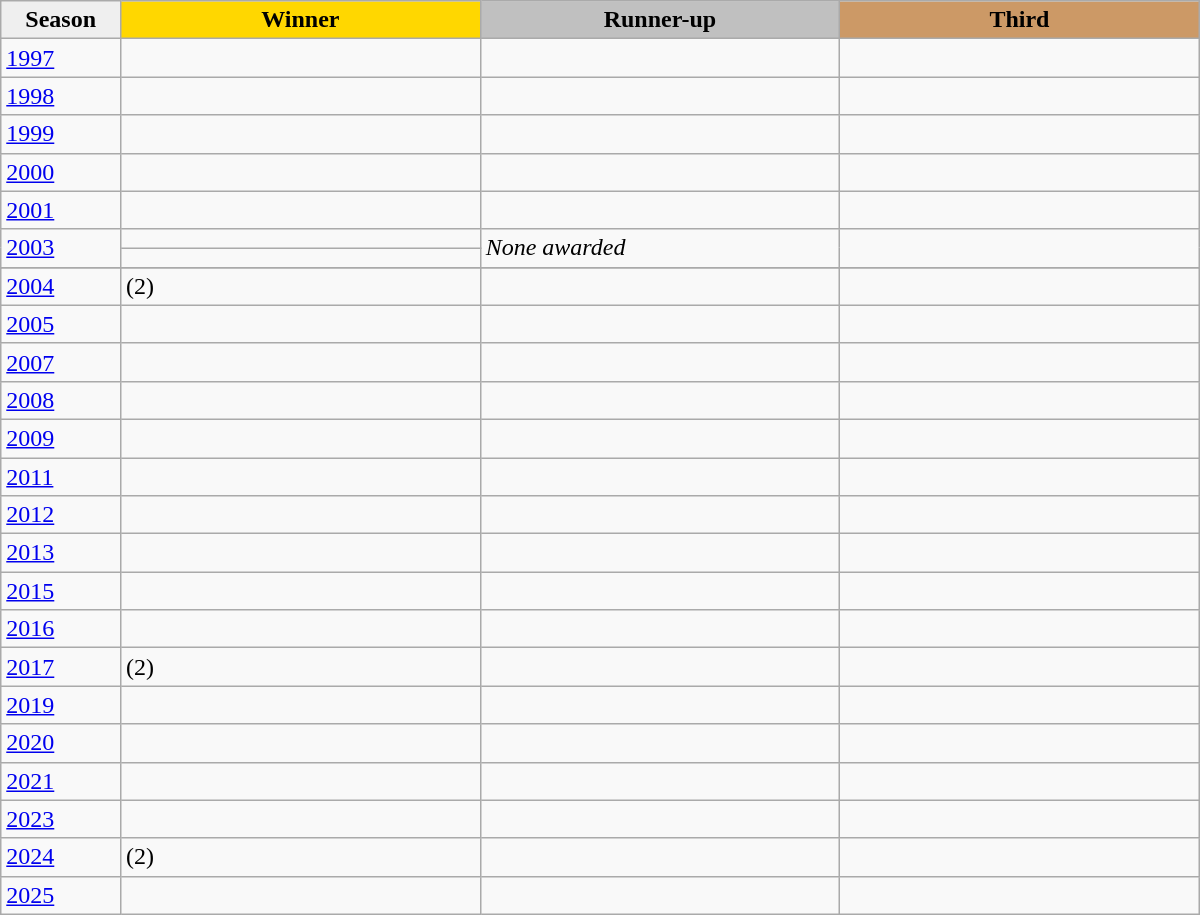<table class="wikitable sortable" style="width:800px;">
<tr>
<th style="width:10%; background:#efefef;">Season</th>
<th style="width:30%; background:gold">Winner</th>
<th style="width:30%; background:silver">Runner-up</th>
<th style="width:30%; background:#CC9966">Third</th>
</tr>
<tr>
<td><a href='#'>1997</a></td>
<td></td>
<td></td>
<td></td>
</tr>
<tr>
<td><a href='#'>1998</a></td>
<td></td>
<td></td>
<td></td>
</tr>
<tr>
<td><a href='#'>1999</a></td>
<td></td>
<td></td>
<td></td>
</tr>
<tr>
<td><a href='#'>2000</a></td>
<td></td>
<td></td>
<td></td>
</tr>
<tr>
<td><a href='#'>2001</a></td>
<td></td>
<td></td>
<td></td>
</tr>
<tr>
<td rowspan=2><a href='#'>2003</a></td>
<td></td>
<td rowspan=2><em>None awarded</em></td>
<td rowspan=2></td>
</tr>
<tr>
<td></td>
</tr>
<tr>
</tr>
<tr>
<td><a href='#'>2004</a></td>
<td> (2)</td>
<td></td>
<td></td>
</tr>
<tr>
<td><a href='#'>2005</a></td>
<td></td>
<td></td>
<td></td>
</tr>
<tr>
<td><a href='#'>2007</a></td>
<td></td>
<td></td>
<td></td>
</tr>
<tr>
<td><a href='#'>2008</a></td>
<td></td>
<td></td>
<td></td>
</tr>
<tr>
<td><a href='#'>2009</a></td>
<td></td>
<td></td>
<td></td>
</tr>
<tr>
<td><a href='#'>2011</a></td>
<td></td>
<td></td>
<td></td>
</tr>
<tr>
<td><a href='#'>2012</a></td>
<td></td>
<td></td>
<td></td>
</tr>
<tr>
<td><a href='#'>2013</a></td>
<td></td>
<td></td>
<td></td>
</tr>
<tr>
<td><a href='#'>2015</a></td>
<td></td>
<td></td>
<td></td>
</tr>
<tr>
<td><a href='#'>2016</a></td>
<td></td>
<td></td>
<td></td>
</tr>
<tr>
<td><a href='#'>2017</a></td>
<td> (2)</td>
<td></td>
<td></td>
</tr>
<tr>
<td><a href='#'>2019</a></td>
<td></td>
<td></td>
<td></td>
</tr>
<tr>
<td><a href='#'>2020</a></td>
<td></td>
<td></td>
<td></td>
</tr>
<tr>
<td><a href='#'>2021</a></td>
<td></td>
<td></td>
<td></td>
</tr>
<tr>
<td><a href='#'>2023</a></td>
<td></td>
<td></td>
<td></td>
</tr>
<tr>
<td><a href='#'>2024</a></td>
<td> (2)</td>
<td></td>
<td></td>
</tr>
<tr>
<td><a href='#'>2025</a></td>
<td></td>
<td></td>
<td></td>
</tr>
</table>
